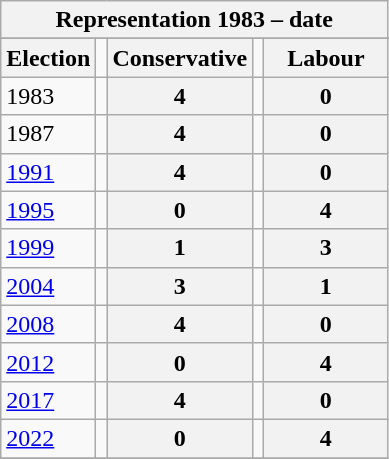<table class="wikitable">
<tr>
<th colspan="5" align="center" valign="top">Representation 1983 – date </th>
</tr>
<tr>
</tr>
<tr>
<th valign="top">Election</th>
<td></td>
<th align="center" valign="top">Conservative</th>
<td></td>
<th align="center" valign="top">   Labour   </th>
</tr>
<tr>
<td>1983</td>
<td></td>
<th align="center" valign="top"><strong>4</strong></th>
<td></td>
<th align="center" valign="top">0</th>
</tr>
<tr>
<td>1987</td>
<td></td>
<th align="center" valign="top"><strong>4</strong></th>
<td></td>
<th align="center" valign="top">0</th>
</tr>
<tr>
<td><a href='#'>1991</a></td>
<td></td>
<th align="center" valign="top"><strong>4</strong></th>
<td></td>
<th align="center" valign="top">0</th>
</tr>
<tr>
<td><a href='#'>1995</a></td>
<td></td>
<th align="center" valign="top">0</th>
<td></td>
<th align="center" valign="top"><strong>4</strong></th>
</tr>
<tr>
<td><a href='#'>1999</a></td>
<td></td>
<th align="center" valign="top"><strong>1</strong></th>
<td></td>
<th align="center" valign="top"><strong>3</strong></th>
</tr>
<tr>
<td><a href='#'>2004</a></td>
<td></td>
<th align="center" valign="top"><strong>3</strong></th>
<td></td>
<th align="center" valign="top"><strong>1</strong></th>
</tr>
<tr>
<td><a href='#'>2008</a></td>
<td></td>
<th align="center" valign="top"><strong>4</strong></th>
<td></td>
<th align="center" valign="top">0</th>
</tr>
<tr>
<td><a href='#'>2012</a></td>
<td></td>
<th align="center" valign="top">0</th>
<td></td>
<th align="center" valign="top"><strong>4</strong></th>
</tr>
<tr>
<td><a href='#'>2017</a></td>
<td></td>
<th align="center" valign="top"><strong>4</strong></th>
<td></td>
<th align="center" valign="top">0</th>
</tr>
<tr>
<td><a href='#'>2022</a></td>
<td></td>
<th align="center" valign="top">0</th>
<td></td>
<th align="center" valign="top"><strong>4</strong></th>
</tr>
<tr>
</tr>
</table>
